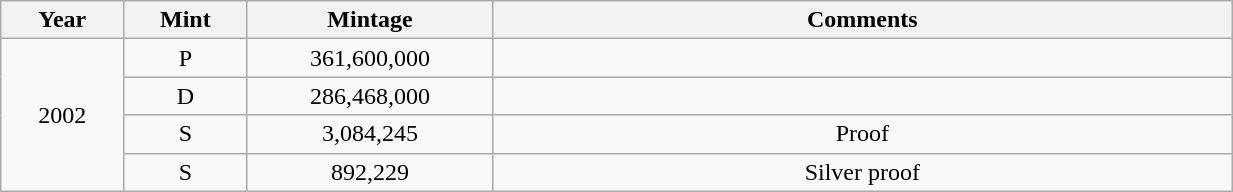<table class="wikitable sortable" style="min-width:65%; text-align:center;">
<tr>
<th width="10%">Year</th>
<th width="10%">Mint</th>
<th width="20%">Mintage</th>
<th width="60%">Comments</th>
</tr>
<tr>
<td rowspan="4">2002</td>
<td>P</td>
<td>361,600,000</td>
<td></td>
</tr>
<tr>
<td>D</td>
<td>286,468,000</td>
<td></td>
</tr>
<tr>
<td>S</td>
<td>3,084,245</td>
<td>Proof</td>
</tr>
<tr>
<td>S</td>
<td>892,229</td>
<td>Silver proof</td>
</tr>
</table>
